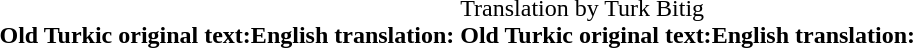<table>
<tr valign="bottom">
<td><br><strong>Old Turkic original text:</strong><strong>English translation:</strong></td>
<td><br>Translation by Turk Bitig<br>
<strong>Old Turkic original text:</strong><strong>English translation:</strong></td>
<td></td>
</tr>
</table>
